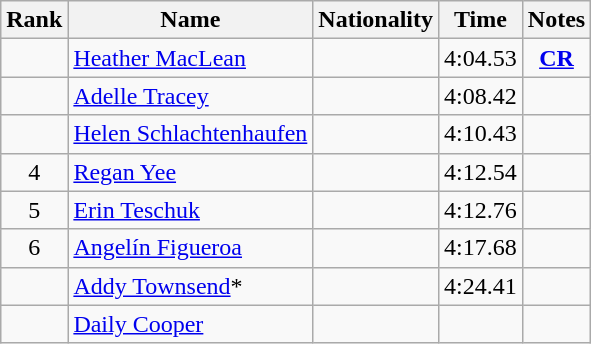<table class="wikitable sortable" style="text-align:center">
<tr>
<th>Rank</th>
<th>Name</th>
<th>Nationality</th>
<th>Time</th>
<th>Notes</th>
</tr>
<tr>
<td></td>
<td align=left><a href='#'>Heather MacLean</a></td>
<td align=left></td>
<td>4:04.53</td>
<td><strong><a href='#'>CR</a></strong></td>
</tr>
<tr>
<td></td>
<td align=left><a href='#'>Adelle Tracey</a></td>
<td align=left></td>
<td>4:08.42</td>
<td></td>
</tr>
<tr>
<td></td>
<td align=left><a href='#'>Helen Schlachtenhaufen</a></td>
<td align=left></td>
<td>4:10.43</td>
<td></td>
</tr>
<tr>
<td>4</td>
<td align=left><a href='#'>Regan Yee</a></td>
<td align=left></td>
<td>4:12.54</td>
<td></td>
</tr>
<tr>
<td>5</td>
<td align=left><a href='#'>Erin Teschuk</a></td>
<td align=left></td>
<td>4:12.76</td>
<td></td>
</tr>
<tr>
<td>6</td>
<td align=left><a href='#'>Angelín Figueroa</a></td>
<td align=left></td>
<td>4:17.68</td>
<td></td>
</tr>
<tr>
<td></td>
<td align=left><a href='#'>Addy Townsend</a>*</td>
<td align=left></td>
<td>4:24.41</td>
<td></td>
</tr>
<tr>
<td></td>
<td align=left><a href='#'>Daily Cooper</a></td>
<td align=left></td>
<td></td>
<td></td>
</tr>
</table>
